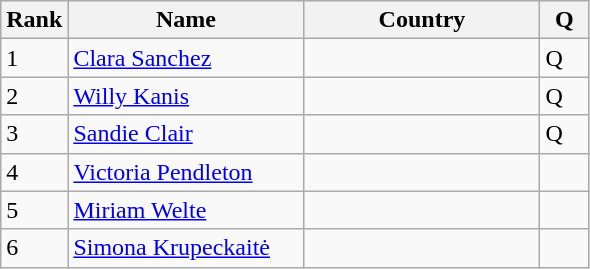<table class="wikitable">
<tr>
<th width=20>Rank</th>
<th width=150>Name</th>
<th width=150>Country</th>
<th width=25>Q</th>
</tr>
<tr>
<td>1</td>
<td><a href='#'>Clara Sanchez</a></td>
<td></td>
<td>Q</td>
</tr>
<tr>
<td>2</td>
<td><a href='#'>Willy Kanis</a></td>
<td></td>
<td>Q</td>
</tr>
<tr>
<td>3</td>
<td><a href='#'>Sandie Clair</a></td>
<td></td>
<td>Q</td>
</tr>
<tr>
<td>4</td>
<td><a href='#'>Victoria Pendleton</a></td>
<td></td>
<td></td>
</tr>
<tr>
<td>5</td>
<td><a href='#'>Miriam Welte</a></td>
<td></td>
<td></td>
</tr>
<tr>
<td>6</td>
<td><a href='#'>Simona Krupeckaitė</a></td>
<td></td>
<td></td>
</tr>
</table>
